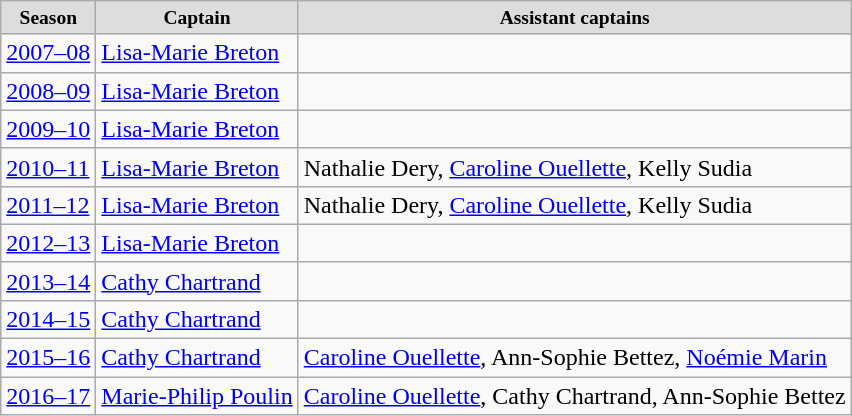<table class="wikitable">
<tr align="center" style="font-size: small; font-weight:bold; background-color:#dddddd; padding:5px;" |>
<td>Season</td>
<td>Captain</td>
<td>Assistant captains</td>
</tr>
<tr>
<td><a href='#'>2007–08</a></td>
<td><a href='#'>Lisa-Marie Breton</a></td>
<td></td>
</tr>
<tr>
<td><a href='#'>2008–09</a></td>
<td><a href='#'>Lisa-Marie Breton</a></td>
<td></td>
</tr>
<tr>
<td><a href='#'>2009–10</a></td>
<td><a href='#'>Lisa-Marie Breton</a></td>
<td></td>
</tr>
<tr>
<td><a href='#'>2010–11</a></td>
<td><a href='#'>Lisa-Marie Breton</a></td>
<td>Nathalie Dery, <a href='#'>Caroline Ouellette</a>, Kelly Sudia</td>
</tr>
<tr>
<td><a href='#'>2011–12</a></td>
<td><a href='#'>Lisa-Marie Breton</a></td>
<td>Nathalie Dery, <a href='#'>Caroline Ouellette</a>, Kelly Sudia</td>
</tr>
<tr>
<td><a href='#'>2012–13</a></td>
<td><a href='#'>Lisa-Marie Breton</a></td>
<td></td>
</tr>
<tr>
<td><a href='#'>2013–14</a></td>
<td><a href='#'>Cathy Chartrand</a></td>
<td></td>
</tr>
<tr>
<td><a href='#'>2014–15</a></td>
<td><a href='#'>Cathy Chartrand</a></td>
<td></td>
</tr>
<tr>
<td><a href='#'>2015–16</a></td>
<td><a href='#'>Cathy Chartrand</a></td>
<td><a href='#'>Caroline Ouellette</a>, Ann-Sophie Bettez, <a href='#'>Noémie Marin</a></td>
</tr>
<tr>
<td><a href='#'>2016–17</a></td>
<td><a href='#'>Marie-Philip Poulin</a></td>
<td><a href='#'>Caroline Ouellette</a>, Cathy Chartrand, Ann-Sophie Bettez</td>
</tr>
</table>
